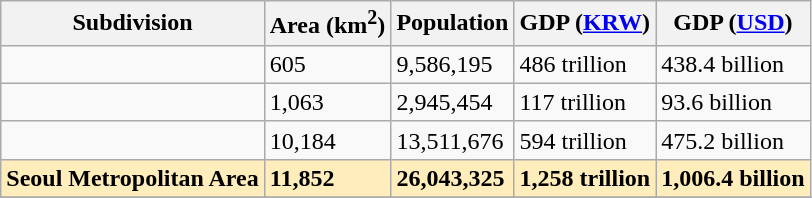<table class="wikitable">
<tr>
<th>Subdivision</th>
<th>Area (km<sup>2</sup>)</th>
<th>Population</th>
<th>GDP (<a href='#'>KRW</a>)</th>
<th>GDP (<a href='#'>USD</a>)</th>
</tr>
<tr>
<td></td>
<td>605</td>
<td>9,586,195</td>
<td>486 trillion</td>
<td>438.4 billion</td>
</tr>
<tr>
<td></td>
<td>1,063</td>
<td>2,945,454</td>
<td>117 trillion</td>
<td>93.6 billion</td>
</tr>
<tr>
<td></td>
<td>10,184</td>
<td>13,511,676</td>
<td>594 trillion</td>
<td>475.2 billion</td>
</tr>
<tr style="background:#feb;">
<td><strong>Seoul Metropolitan Area</strong></td>
<td><strong>11,852</strong></td>
<td><strong>26,043,325</strong></td>
<td><strong>1,258 trillion</strong></td>
<td><strong>1,006.4 billion</strong></td>
</tr>
<tr>
</tr>
</table>
